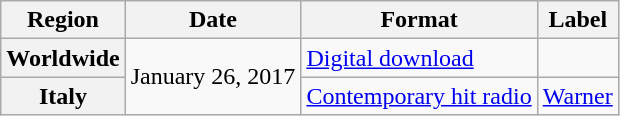<table class="wikitable plainrowheaders">
<tr>
<th scope="col">Region</th>
<th scope="col">Date</th>
<th scope="col">Format</th>
<th scope="col">Label</th>
</tr>
<tr>
<th scope="row">Worldwide</th>
<td rowspan="2">January 26, 2017</td>
<td><a href='#'>Digital download</a></td>
<td></td>
</tr>
<tr>
<th scope="row">Italy</th>
<td><a href='#'>Contemporary hit radio</a></td>
<td><a href='#'>Warner</a></td>
</tr>
</table>
